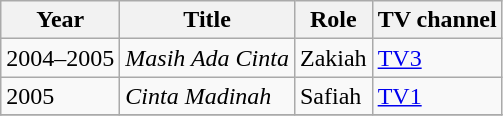<table class="wikitable">
<tr>
<th>Year</th>
<th>Title</th>
<th>Role</th>
<th>TV channel</th>
</tr>
<tr>
<td>2004–2005</td>
<td><em>Masih Ada Cinta</em></td>
<td>Zakiah</td>
<td><a href='#'>TV3</a></td>
</tr>
<tr>
<td>2005</td>
<td><em>Cinta Madinah</em></td>
<td>Safiah</td>
<td><a href='#'>TV1</a></td>
</tr>
<tr>
</tr>
</table>
